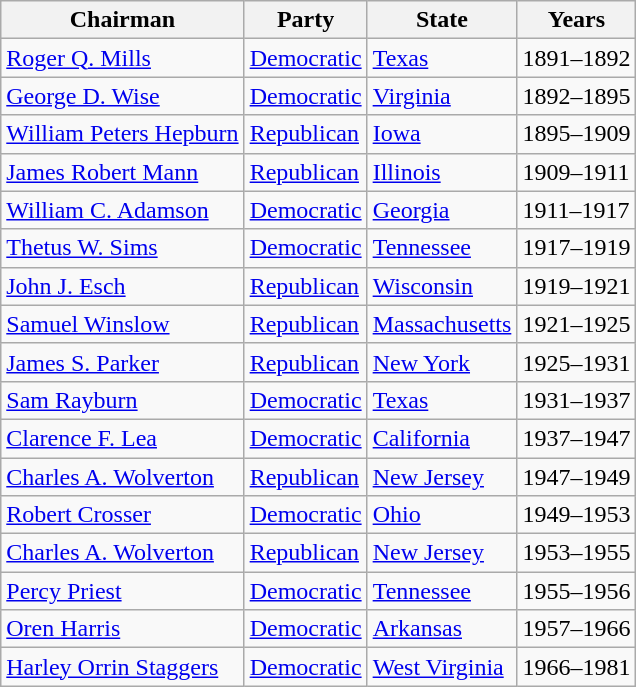<table class=wikitable>
<tr>
<th>Chairman</th>
<th>Party</th>
<th>State</th>
<th>Years</th>
</tr>
<tr>
<td><a href='#'>Roger Q. Mills</a></td>
<td><a href='#'>Democratic</a></td>
<td><a href='#'>Texas</a></td>
<td>1891–1892</td>
</tr>
<tr>
<td><a href='#'>George D. Wise</a></td>
<td><a href='#'>Democratic</a></td>
<td><a href='#'>Virginia</a></td>
<td>1892–1895</td>
</tr>
<tr>
<td><a href='#'>William Peters Hepburn</a></td>
<td><a href='#'>Republican</a></td>
<td><a href='#'>Iowa</a></td>
<td>1895–1909</td>
</tr>
<tr>
<td><a href='#'>James Robert Mann</a></td>
<td><a href='#'>Republican</a></td>
<td><a href='#'>Illinois</a></td>
<td>1909–1911</td>
</tr>
<tr>
<td><a href='#'>William C. Adamson</a></td>
<td><a href='#'>Democratic</a></td>
<td><a href='#'>Georgia</a></td>
<td>1911–1917</td>
</tr>
<tr>
<td><a href='#'>Thetus W. Sims</a></td>
<td><a href='#'>Democratic</a></td>
<td><a href='#'>Tennessee</a></td>
<td>1917–1919</td>
</tr>
<tr>
<td><a href='#'>John J. Esch</a></td>
<td><a href='#'>Republican</a></td>
<td><a href='#'>Wisconsin</a></td>
<td>1919–1921</td>
</tr>
<tr>
<td><a href='#'>Samuel Winslow</a></td>
<td><a href='#'>Republican</a></td>
<td><a href='#'>Massachusetts</a></td>
<td>1921–1925</td>
</tr>
<tr>
<td><a href='#'>James S. Parker</a></td>
<td><a href='#'>Republican</a></td>
<td><a href='#'>New York</a></td>
<td>1925–1931</td>
</tr>
<tr>
<td><a href='#'>Sam Rayburn</a></td>
<td><a href='#'>Democratic</a></td>
<td><a href='#'>Texas</a></td>
<td>1931–1937</td>
</tr>
<tr>
<td><a href='#'>Clarence F. Lea</a></td>
<td><a href='#'>Democratic</a></td>
<td><a href='#'>California</a></td>
<td>1937–1947</td>
</tr>
<tr>
<td><a href='#'>Charles A. Wolverton</a></td>
<td><a href='#'>Republican</a></td>
<td><a href='#'>New Jersey</a></td>
<td>1947–1949</td>
</tr>
<tr>
<td><a href='#'>Robert Crosser</a></td>
<td><a href='#'>Democratic</a></td>
<td><a href='#'>Ohio</a></td>
<td>1949–1953</td>
</tr>
<tr>
<td><a href='#'>Charles A. Wolverton</a></td>
<td><a href='#'>Republican</a></td>
<td><a href='#'>New Jersey</a></td>
<td>1953–1955</td>
</tr>
<tr>
<td><a href='#'>Percy Priest</a></td>
<td><a href='#'>Democratic</a></td>
<td><a href='#'>Tennessee</a></td>
<td>1955–1956</td>
</tr>
<tr>
<td><a href='#'>Oren Harris</a></td>
<td><a href='#'>Democratic</a></td>
<td><a href='#'>Arkansas</a></td>
<td>1957–1966</td>
</tr>
<tr>
<td><a href='#'>Harley Orrin Staggers</a></td>
<td><a href='#'>Democratic</a></td>
<td><a href='#'>West Virginia</a></td>
<td>1966–1981</td>
</tr>
</table>
